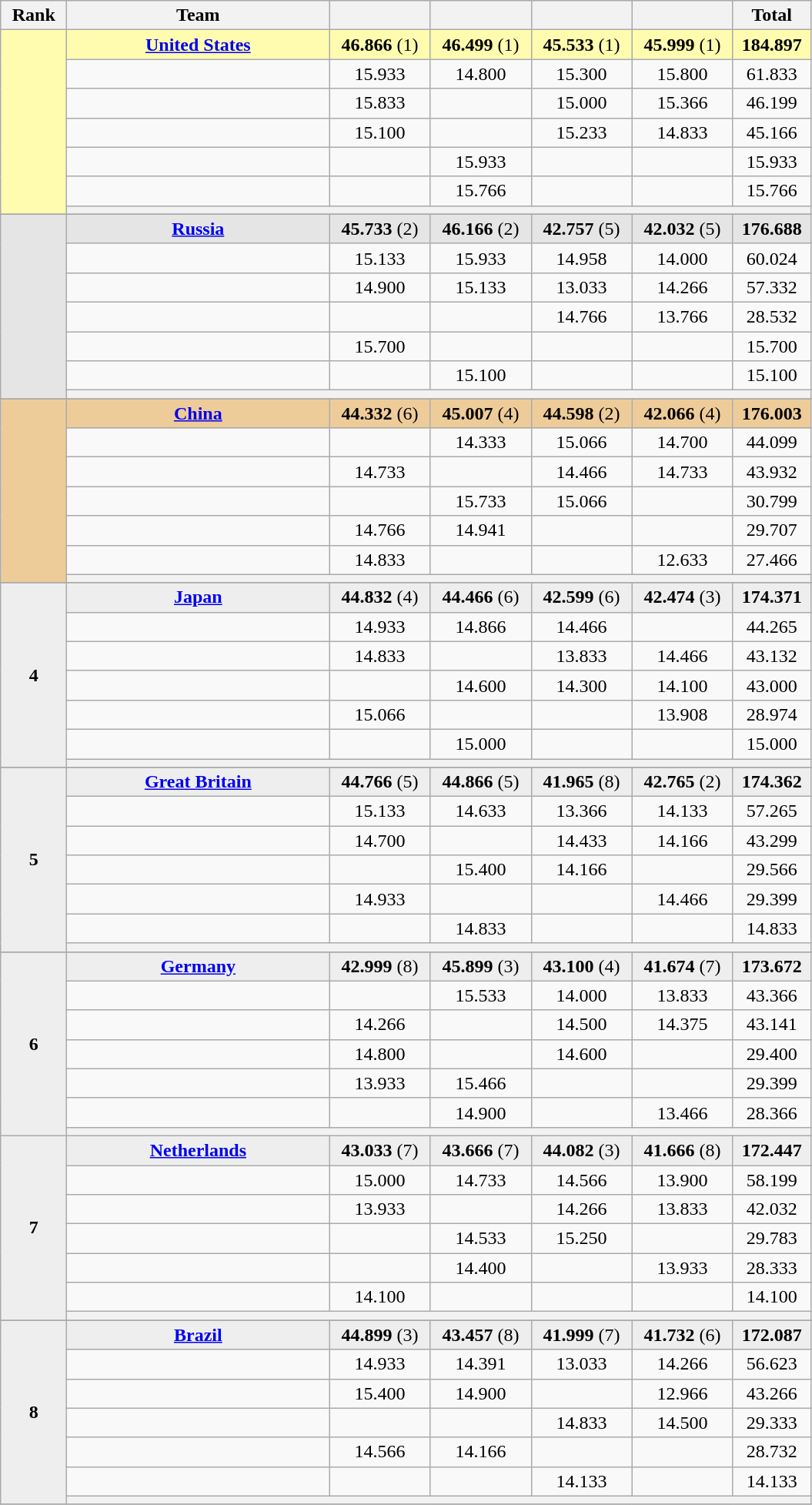<table class="wikitable" style="text-align:center; font-size:100%">
<tr>
<th scope="col" style="width:50px;">Rank</th>
<th scope="col" style="width:220px;">Team</th>
<th scope="col" style="width:80px;"></th>
<th scope="col" style="width:80px;"></th>
<th scope="col" style="width:80px;"></th>
<th scope="col" style="width:80px;"></th>
<th scope="col" style="width:60px;">Total</th>
</tr>
<tr style="background:#fffcaf;">
<td rowspan=7></td>
<td style="text-align:center;"> <strong><a href='#'>United States</a></strong></td>
<td align="center"><strong>46.866</strong> (1)</td>
<td align="center"><strong>46.499</strong> (1)</td>
<td align="center"><strong>45.533</strong> (1)</td>
<td align="center"><strong>45.999</strong> (1)</td>
<td align="center"><strong>184.897</strong></td>
</tr>
<tr>
<td align=left></td>
<td>15.933</td>
<td>14.800</td>
<td>15.300</td>
<td>15.800</td>
<td>61.833</td>
</tr>
<tr>
<td align=left></td>
<td>15.833</td>
<td></td>
<td>15.000</td>
<td>15.366</td>
<td>46.199</td>
</tr>
<tr>
<td align=left></td>
<td>15.100</td>
<td></td>
<td>15.233</td>
<td>14.833</td>
<td>45.166</td>
</tr>
<tr>
<td align=left></td>
<td></td>
<td>15.933</td>
<td></td>
<td></td>
<td>15.933</td>
</tr>
<tr>
<td align=left></td>
<td></td>
<td>15.766</td>
<td></td>
<td></td>
<td>15.766</td>
</tr>
<tr>
<th colspan=11></th>
</tr>
<tr>
</tr>
<tr style="background:#e5e5e5;">
<td rowspan=7></td>
<td style="text-align:center;"> <strong><a href='#'>Russia</a></strong></td>
<td align="center"><strong>45.733</strong> (2)</td>
<td align="center"><strong>46.166</strong> (2)</td>
<td align="center"><strong>42.757</strong> (5)</td>
<td align="center"><strong>42.032</strong> (5)</td>
<td align="center"><strong>176.688</strong></td>
</tr>
<tr>
<td align=left></td>
<td>15.133</td>
<td>15.933</td>
<td>14.958</td>
<td>14.000</td>
<td>60.024</td>
</tr>
<tr>
<td align=left></td>
<td>14.900</td>
<td>15.133</td>
<td>13.033</td>
<td>14.266</td>
<td>57.332</td>
</tr>
<tr>
<td align=left></td>
<td></td>
<td></td>
<td>14.766</td>
<td>13.766</td>
<td>28.532</td>
</tr>
<tr>
<td align=left></td>
<td>15.700</td>
<td></td>
<td></td>
<td></td>
<td>15.700</td>
</tr>
<tr>
<td align=left></td>
<td></td>
<td>15.100</td>
<td></td>
<td></td>
<td>15.100</td>
</tr>
<tr>
<th colspan=11></th>
</tr>
<tr>
</tr>
<tr style="background:#ec9;">
<td rowspan=7></td>
<td style="text-align:center;"> <strong><a href='#'>China</a></strong></td>
<td align="center"><strong>44.332</strong> (6)</td>
<td align="center"><strong>45.007</strong> (4)</td>
<td align="center"><strong>44.598</strong> (2)</td>
<td align="center"><strong>42.066</strong> (4)</td>
<td align="center"><strong>176.003</strong></td>
</tr>
<tr>
<td align=left></td>
<td></td>
<td>14.333</td>
<td>15.066</td>
<td>14.700</td>
<td>44.099</td>
</tr>
<tr>
<td align=left></td>
<td>14.733</td>
<td></td>
<td>14.466</td>
<td>14.733</td>
<td>43.932</td>
</tr>
<tr>
<td align=left></td>
<td></td>
<td>15.733</td>
<td>15.066</td>
<td></td>
<td>30.799</td>
</tr>
<tr>
<td align=left></td>
<td>14.766</td>
<td>14.941</td>
<td></td>
<td></td>
<td>29.707</td>
</tr>
<tr>
<td align=left></td>
<td>14.833</td>
<td></td>
<td></td>
<td>12.633</td>
<td>27.466</td>
</tr>
<tr>
<th colspan=11></th>
</tr>
<tr>
</tr>
<tr style="background:#eee;">
<td rowspan=7><strong>4</strong></td>
<td style="text-align:center;"> <strong><a href='#'>Japan</a></strong></td>
<td align="center"><strong>44.832</strong> (4)</td>
<td align="center"><strong>44.466</strong> (6)</td>
<td align="center"><strong>42.599</strong> (6)</td>
<td align="center"><strong>42.474</strong> (3)</td>
<td align="center"><strong>174.371</strong></td>
</tr>
<tr>
<td align=left></td>
<td>14.933</td>
<td>14.866</td>
<td>14.466</td>
<td></td>
<td>44.265</td>
</tr>
<tr>
<td align=left></td>
<td>14.833</td>
<td></td>
<td>13.833</td>
<td>14.466</td>
<td>43.132</td>
</tr>
<tr>
<td align=left></td>
<td></td>
<td>14.600</td>
<td>14.300</td>
<td>14.100</td>
<td>43.000</td>
</tr>
<tr>
<td align=left></td>
<td>15.066</td>
<td></td>
<td></td>
<td>13.908</td>
<td>28.974</td>
</tr>
<tr>
<td align=left></td>
<td></td>
<td>15.000</td>
<td></td>
<td></td>
<td>15.000</td>
</tr>
<tr>
<th colspan=11></th>
</tr>
<tr>
</tr>
<tr style="background:#eee;">
<td rowspan=7><strong>5</strong></td>
<td style="text-align:center;"> <strong><a href='#'>Great Britain</a></strong></td>
<td align="center"><strong>44.766</strong> (5)</td>
<td align="center"><strong>44.866</strong> (5)</td>
<td align="center"><strong>41.965</strong> (8)</td>
<td align="center"><strong>42.765</strong> (2)</td>
<td align="center"><strong>174.362</strong></td>
</tr>
<tr>
<td align=left></td>
<td>15.133</td>
<td>14.633</td>
<td>13.366</td>
<td>14.133</td>
<td>57.265</td>
</tr>
<tr>
<td align=left></td>
<td>14.700</td>
<td></td>
<td>14.433</td>
<td>14.166</td>
<td>43.299</td>
</tr>
<tr>
<td align=left></td>
<td></td>
<td>15.400</td>
<td>14.166</td>
<td></td>
<td>29.566</td>
</tr>
<tr>
<td align=left></td>
<td>14.933</td>
<td></td>
<td></td>
<td>14.466</td>
<td>29.399</td>
</tr>
<tr>
<td align=left></td>
<td></td>
<td>14.833</td>
<td></td>
<td></td>
<td>14.833</td>
</tr>
<tr>
<th colspan=11></th>
</tr>
<tr>
</tr>
<tr style="background:#eee;">
<td rowspan=7><strong>6</strong></td>
<td style="text-align:center;"> <strong><a href='#'>Germany</a></strong></td>
<td align="center"><strong>42.999</strong> (8)</td>
<td align="center"><strong>45.899</strong> (3)</td>
<td align="center"><strong>43.100</strong> (4)</td>
<td align="center"><strong>41.674</strong> (7)</td>
<td align="center"><strong>173.672</strong></td>
</tr>
<tr>
<td align=left></td>
<td></td>
<td>15.533</td>
<td>14.000</td>
<td>13.833</td>
<td>43.366</td>
</tr>
<tr>
<td align=left></td>
<td>14.266</td>
<td></td>
<td>14.500</td>
<td>14.375</td>
<td>43.141</td>
</tr>
<tr>
<td align=left></td>
<td>14.800</td>
<td></td>
<td>14.600</td>
<td></td>
<td>29.400</td>
</tr>
<tr>
<td align=left></td>
<td>13.933</td>
<td>15.466</td>
<td></td>
<td></td>
<td>29.399</td>
</tr>
<tr>
<td align=left></td>
<td></td>
<td>14.900</td>
<td></td>
<td>13.466</td>
<td>28.366</td>
</tr>
<tr>
<th colspan=11></th>
</tr>
<tr style="background:#eee;">
<td rowspan=7><strong>7</strong></td>
<td style="text-align:center;"> <strong><a href='#'>Netherlands</a></strong></td>
<td align="center"><strong>43.033</strong> (7)</td>
<td align="center"><strong>43.666</strong> (7)</td>
<td align="center"><strong>44.082</strong> (3)</td>
<td align="center"><strong>41.666</strong> (8)</td>
<td align="center"><strong>172.447</strong></td>
</tr>
<tr>
<td align=left></td>
<td>15.000</td>
<td>14.733</td>
<td>14.566</td>
<td>13.900</td>
<td>58.199</td>
</tr>
<tr>
<td align=left></td>
<td>13.933</td>
<td></td>
<td>14.266</td>
<td>13.833</td>
<td>42.032</td>
</tr>
<tr>
<td align=left></td>
<td></td>
<td>14.533</td>
<td>15.250</td>
<td></td>
<td>29.783</td>
</tr>
<tr>
<td align=left></td>
<td></td>
<td>14.400</td>
<td></td>
<td>13.933</td>
<td>28.333</td>
</tr>
<tr>
<td align=left></td>
<td>14.100</td>
<td></td>
<td></td>
<td></td>
<td>14.100</td>
</tr>
<tr>
<th colspan=11></th>
</tr>
<tr>
</tr>
<tr style="background:#eee;">
<td rowspan=7><strong>8</strong></td>
<td style="text-align:center;"> <strong><a href='#'>Brazil</a></strong></td>
<td align="center"><strong>44.899</strong> (3)</td>
<td align="center"><strong>43.457</strong> (8)</td>
<td align="center"><strong>41.999</strong> (7)</td>
<td align="center"><strong>41.732</strong> (6)</td>
<td align="center"><strong>172.087</strong></td>
</tr>
<tr>
<td align=left></td>
<td>14.933</td>
<td>14.391</td>
<td>13.033</td>
<td>14.266</td>
<td>56.623</td>
</tr>
<tr>
<td align=left></td>
<td>15.400</td>
<td>14.900</td>
<td></td>
<td>12.966</td>
<td>43.266</td>
</tr>
<tr>
<td align=left></td>
<td></td>
<td></td>
<td>14.833</td>
<td>14.500</td>
<td>29.333</td>
</tr>
<tr>
<td align=left></td>
<td>14.566</td>
<td>14.166</td>
<td></td>
<td></td>
<td>28.732</td>
</tr>
<tr>
<td align=left></td>
<td></td>
<td></td>
<td>14.133</td>
<td></td>
<td>14.133</td>
</tr>
<tr>
<th colspan=11></th>
</tr>
<tr>
</tr>
</table>
